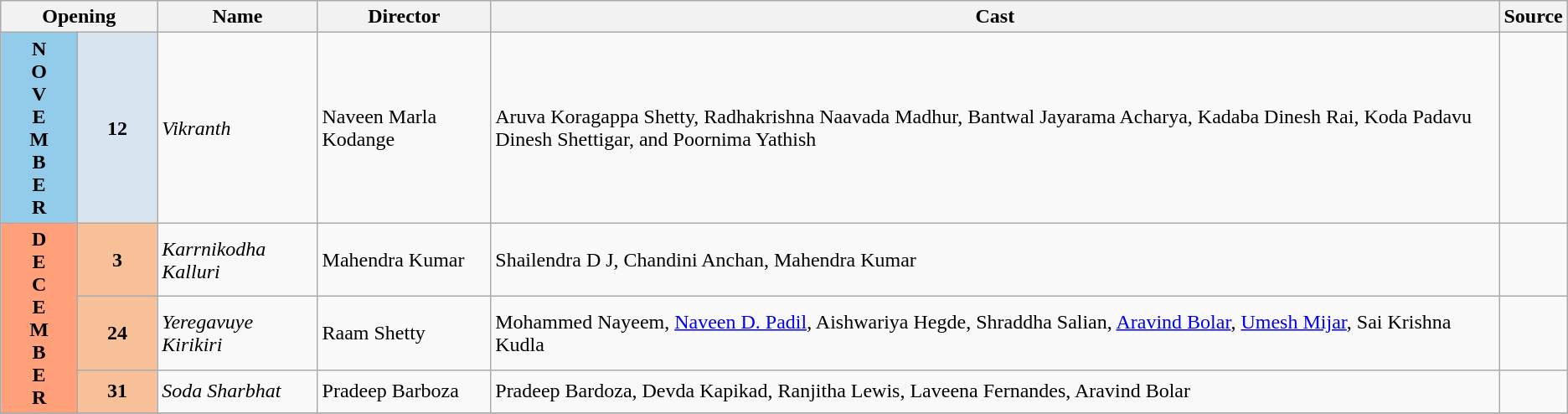<table class="wikitable sortable">
<tr>
<th colspan="2" style="width:10%;">Opening</th>
<th>Name</th>
<th>Director</th>
<th>Cast</th>
<th>Source</th>
</tr>
<tr>
<td rowspan="1" style="text-align:center; background:#93CCEA; textcolor:#000;"><strong>N<br>O<br>V<br>E<br>M<br>B<br>E<br>R</strong></td>
<td rowspan="1" style="text-align:center;background:#d9e4f1;"><strong>12</strong></td>
<td><em>Vikranth</em></td>
<td>Naveen Marla Kodange</td>
<td>Aruva Koragappa Shetty, Radhakrishna Naavada Madhur, Bantwal Jayarama Acharya, Kadaba Dinesh Rai, Koda Padavu Dinesh Shettigar, and Poornima Yathish</td>
<td><br></td>
</tr>
<tr>
<td rowspan="3" style="text-align:center; background:#ffa07a; textcolor:#000;"><strong>D<br>E<br>C<br>E<br>M<br>B<br>E<br>R</strong></td>
<td rowspan="1" style="text-align:center; textcolor:#000;background:#F7C099;"><strong>3</strong></td>
<td><em>Karrnikodha Kalluri</em></td>
<td>Mahendra Kumar</td>
<td>Shailendra D J, Chandini Anchan, Mahendra Kumar</td>
<td></td>
</tr>
<tr>
<td rowspan="1" style="text-align:center; textcolor:#000;background:#F7C099;"><strong>24</strong></td>
<td><em>Yeregavuye Kirikiri</em></td>
<td>Raam Shetty</td>
<td>Mohammed Nayeem, <a href='#'>Naveen D. Padil</a>, Aishwariya Hegde, Shraddha Salian, <a href='#'>Aravind Bolar</a>, <a href='#'>Umesh Mijar</a>, Sai Krishna Kudla</td>
<td></td>
</tr>
<tr>
<td rowspan="1" style="text-align:center; textcolor:#000;background:#F7C099;"><strong>31</strong></td>
<td><em>Soda Sharbhat</em></td>
<td>Pradeep Barboza</td>
<td>Pradeep Bardoza, Devda Kapikad, Ranjitha Lewis, Laveena Fernandes, Aravind Bolar</td>
<td></td>
</tr>
<tr>
</tr>
</table>
